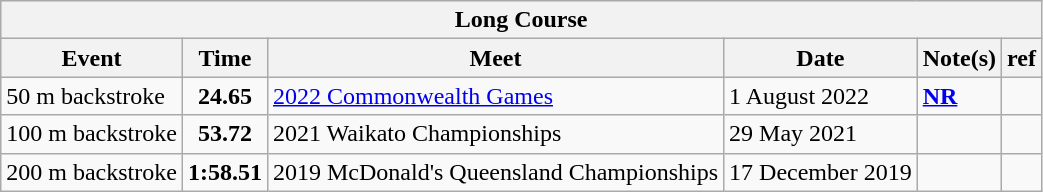<table class="wikitable">
<tr style="background:#eee;">
<th colspan="6">Long Course</th>
</tr>
<tr style="background:#eee;">
<th>Event</th>
<th>Time</th>
<th>Meet</th>
<th>Date</th>
<th>Note(s)</th>
<th>ref</th>
</tr>
<tr>
<td>50 m backstroke</td>
<td style="text-align:center;"><strong>24.65</strong></td>
<td><a href='#'>2022 Commonwealth Games</a></td>
<td>1 August 2022</td>
<td><strong><a href='#'>NR</a></strong></td>
<td></td>
</tr>
<tr>
<td>100 m backstroke</td>
<td style="text-align:center;"><strong>53.72</strong></td>
<td>2021 Waikato Championships</td>
<td>29 May 2021</td>
<td></td>
<td></td>
</tr>
<tr>
<td>200 m backstroke</td>
<td style="text-align:center;"><strong>1:58.51</strong></td>
<td>2019 McDonald's Queensland Championships</td>
<td>17 December 2019</td>
<td></td>
<td></td>
</tr>
</table>
